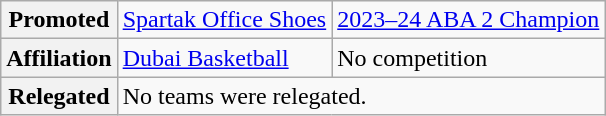<table class="wikitable">
<tr>
<th>Promoted</th>
<td> <a href='#'>Spartak Office Shoes</a></td>
<td><a href='#'>2023–24 ABA 2 Champion</a></td>
</tr>
<tr>
<th>Affiliation</th>
<td> <a href='#'>Dubai Basketball</a></td>
<td>No competition</td>
</tr>
<tr>
<th>Relegated</th>
<td colspan="2">No teams were relegated.</td>
</tr>
</table>
